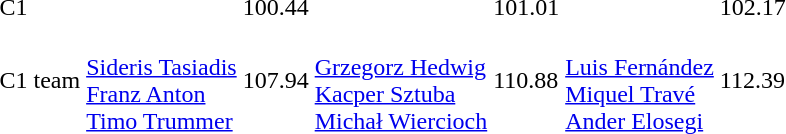<table>
<tr>
<td>C1</td>
<td></td>
<td>100.44</td>
<td></td>
<td>101.01</td>
<td></td>
<td>102.17</td>
</tr>
<tr>
<td>C1 team</td>
<td><br><a href='#'>Sideris Tasiadis</a><br><a href='#'>Franz Anton</a><br><a href='#'>Timo Trummer</a></td>
<td>107.94</td>
<td><br><a href='#'>Grzegorz Hedwig</a><br><a href='#'>Kacper Sztuba</a><br><a href='#'>Michał Wiercioch</a></td>
<td>110.88</td>
<td><br><a href='#'>Luis Fernández</a><br><a href='#'>Miquel Travé</a><br><a href='#'>Ander Elosegi</a></td>
<td>112.39</td>
</tr>
</table>
